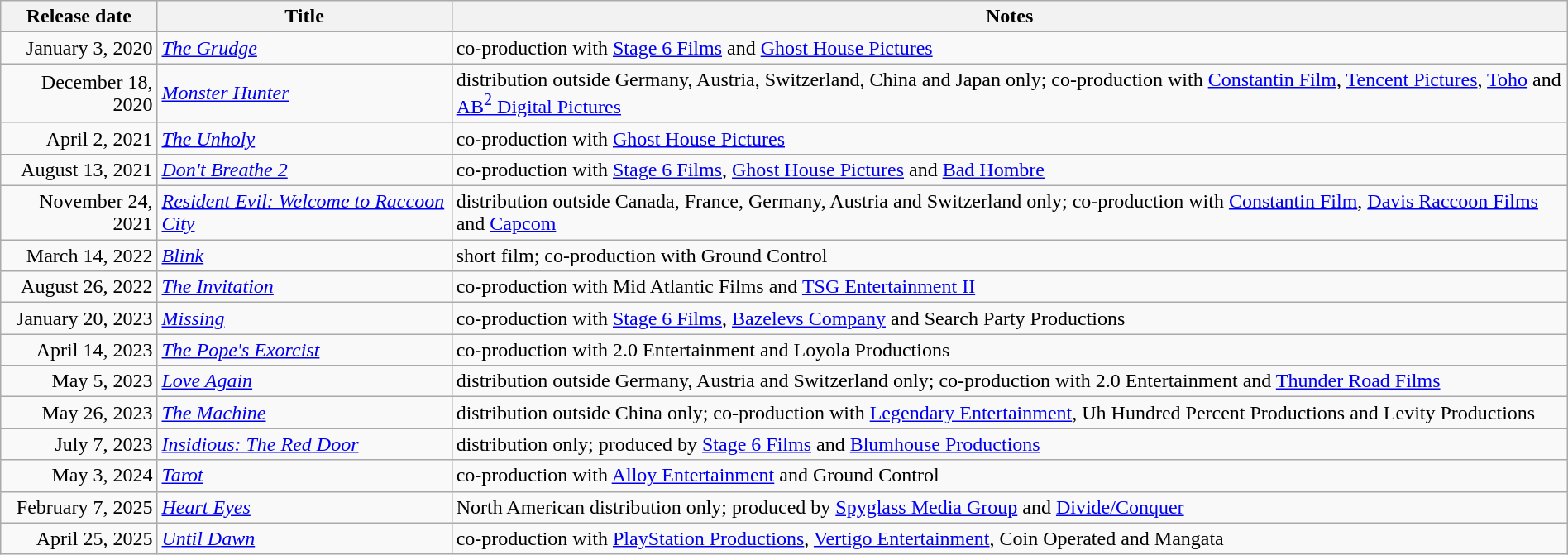<table class="wikitable sortable" style="width:100%;">
<tr>
<th width 20%>Release date</th>
<th width 30%>Title</th>
<th width 20%>Notes</th>
</tr>
<tr>
<td style="text-align:right;">January 3, 2020</td>
<td><em><a href='#'>The Grudge</a></em></td>
<td>co-production with <a href='#'>Stage 6 Films</a> and <a href='#'>Ghost House Pictures</a></td>
</tr>
<tr>
<td style="text-align:right;">December 18, 2020</td>
<td><em><a href='#'>Monster Hunter</a></em></td>
<td>distribution outside Germany, Austria, Switzerland, China and Japan only; co-production with <a href='#'>Constantin Film</a>, <a href='#'>Tencent Pictures</a>, <a href='#'>Toho</a> and <a href='#'>AB<sup>2</sup> Digital Pictures</a></td>
</tr>
<tr>
<td style="text-align:right;">April 2, 2021</td>
<td><em><a href='#'>The Unholy</a></em></td>
<td>co-production with <a href='#'>Ghost House Pictures</a></td>
</tr>
<tr>
<td style="text-align:right;">August 13, 2021</td>
<td><em><a href='#'>Don't Breathe 2</a></em></td>
<td>co-production with <a href='#'>Stage 6 Films</a>, <a href='#'>Ghost House Pictures</a> and <a href='#'>Bad Hombre</a></td>
</tr>
<tr>
<td style="text-align:right;">November 24, 2021</td>
<td><em><a href='#'>Resident Evil: Welcome to Raccoon City</a></em></td>
<td>distribution outside Canada, France, Germany, Austria and Switzerland only; co-production with <a href='#'>Constantin Film</a>, <a href='#'>Davis Raccoon Films</a> and <a href='#'>Capcom</a></td>
</tr>
<tr>
<td style="text-align:right;">March 14, 2022</td>
<td><em><a href='#'>Blink</a></em></td>
<td>short film; co-production with Ground Control</td>
</tr>
<tr>
<td style="text-align:right;">August 26, 2022</td>
<td><em><a href='#'>The Invitation</a></em></td>
<td>co-production with Mid Atlantic Films and <a href='#'>TSG Entertainment II</a></td>
</tr>
<tr>
<td style="text-align:right;">January 20, 2023</td>
<td><em><a href='#'>Missing</a></em></td>
<td>co-production with <a href='#'>Stage 6 Films</a>, <a href='#'>Bazelevs Company</a> and Search Party Productions</td>
</tr>
<tr>
<td style="text-align:right;">April 14, 2023</td>
<td><em><a href='#'>The Pope's Exorcist</a></em></td>
<td>co-production with 2.0 Entertainment and Loyola Productions</td>
</tr>
<tr>
<td style="text-align:right;">May 5, 2023</td>
<td><em><a href='#'>Love Again</a></em></td>
<td>distribution outside Germany, Austria and Switzerland only; co-production with 2.0 Entertainment and <a href='#'>Thunder Road Films</a></td>
</tr>
<tr>
<td style="text-align:right;">May 26, 2023</td>
<td><em><a href='#'>The Machine</a></em></td>
<td>distribution outside China only; co-production with <a href='#'>Legendary Entertainment</a>, Uh Hundred Percent Productions and Levity Productions</td>
</tr>
<tr>
<td style="text-align:right;">July 7, 2023</td>
<td><em><a href='#'>Insidious: The Red Door</a></em></td>
<td>distribution only; produced by <a href='#'>Stage 6 Films</a> and <a href='#'>Blumhouse Productions</a></td>
</tr>
<tr>
<td style="text-align:right;">May 3, 2024</td>
<td><em><a href='#'>Tarot</a></em></td>
<td>co-production with <a href='#'>Alloy Entertainment</a> and Ground Control</td>
</tr>
<tr>
<td style="text-align:right;">February 7, 2025</td>
<td><em><a href='#'>Heart Eyes</a></em></td>
<td>North American distribution only; produced by <a href='#'>Spyglass Media Group</a> and <a href='#'>Divide/Conquer</a></td>
</tr>
<tr>
<td style="text-align:right;">April 25, 2025</td>
<td><em><a href='#'>Until Dawn</a></em></td>
<td>co-production with <a href='#'>PlayStation Productions</a>, <a href='#'>Vertigo Entertainment</a>, Coin Operated and Mangata</td>
</tr>
</table>
